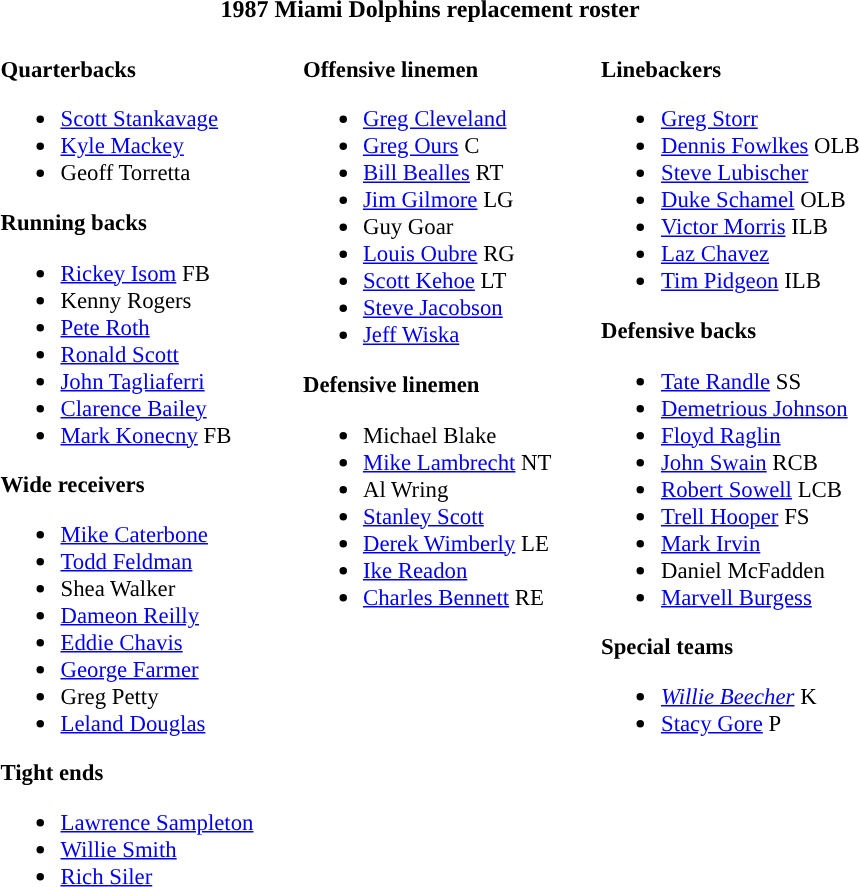<table class="toccolours" style="text-align: left;">
<tr>
<th colspan="7" style="text-align:center; ">1987 Miami Dolphins replacement roster</th>
</tr>
<tr>
<td style="font-size: 95%;" valign="top"><br><strong>Quarterbacks</strong><ul><li> <a href='#'>Scott Stankavage</a></li><li> <a href='#'>Kyle Mackey</a></li><li> Geoff Torretta</li></ul><strong>Running backs</strong><ul><li> <a href='#'>Rickey Isom</a> FB</li><li> Kenny Rogers</li><li> <a href='#'>Pete Roth</a></li><li> <a href='#'>Ronald Scott</a></li><li> <a href='#'>John Tagliaferri</a></li><li> <a href='#'>Clarence Bailey</a></li><li> <a href='#'>Mark Konecny</a> FB</li></ul><strong>Wide receivers</strong><ul><li> <a href='#'>Mike Caterbone</a></li><li> <a href='#'>Todd Feldman</a></li><li> Shea Walker</li><li> <a href='#'>Dameon Reilly</a></li><li> <a href='#'>Eddie Chavis</a></li><li> <a href='#'>George Farmer</a></li><li> Greg Petty</li><li> <a href='#'>Leland Douglas</a></li></ul><strong>Tight ends</strong><ul><li> <a href='#'>Lawrence Sampleton</a></li><li> <a href='#'>Willie Smith</a></li><li> <a href='#'>Rich Siler</a></li></ul></td>
<td style="width: 25px;"></td>
<td style="font-size: 95%;" valign="top"><br><strong>Offensive linemen</strong><ul><li> <a href='#'>Greg Cleveland</a></li><li> <a href='#'>Greg Ours</a> C</li><li> <a href='#'>Bill Bealles</a> RT</li><li> <a href='#'>Jim Gilmore</a> LG</li><li> Guy Goar</li><li> <a href='#'>Louis Oubre</a> RG</li><li> <a href='#'>Scott Kehoe</a> LT</li><li> <a href='#'>Steve Jacobson</a></li><li> <a href='#'>Jeff Wiska</a></li></ul><strong>Defensive linemen</strong><ul><li> Michael Blake</li><li> <a href='#'>Mike Lambrecht</a> NT</li><li> Al Wring</li><li> <a href='#'>Stanley Scott</a></li><li> <a href='#'>Derek Wimberly</a> LE</li><li> <a href='#'>Ike Readon</a></li><li> <a href='#'>Charles Bennett</a> RE</li></ul></td>
<td style="width: 25px;"></td>
<td style="font-size: 95%;" valign="top"><br><strong>Linebackers</strong><ul><li> <a href='#'>Greg Storr</a></li><li> <a href='#'>Dennis Fowlkes</a> OLB</li><li> <a href='#'>Steve Lubischer</a></li><li> <a href='#'>Duke Schamel</a> OLB</li><li> <a href='#'>Victor Morris</a> ILB</li><li> <a href='#'>Laz Chavez</a></li><li> <a href='#'>Tim Pidgeon</a> ILB</li></ul><strong>Defensive backs</strong><ul><li> <a href='#'>Tate Randle</a> SS</li><li> <a href='#'>Demetrious Johnson</a></li><li> <a href='#'>Floyd Raglin</a></li><li> <a href='#'>John Swain</a> RCB</li><li> <a href='#'>Robert Sowell</a> LCB</li><li> <a href='#'>Trell Hooper</a> FS</li><li> <a href='#'>Mark Irvin</a></li><li> Daniel McFadden</li><li> <a href='#'>Marvell Burgess</a></li></ul><strong>Special teams</strong><ul><li> <em><a href='#'>Willie Beecher</a></em> K</li><li> <a href='#'>Stacy Gore</a> P</li></ul></td>
</tr>
<tr>
</tr>
</table>
